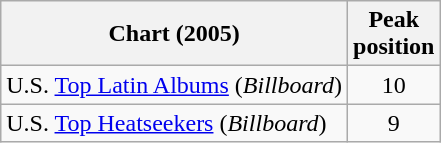<table class="wikitable">
<tr>
<th>Chart (2005)</th>
<th>Peak<br>position</th>
</tr>
<tr>
<td>U.S. <a href='#'>Top Latin Albums</a> (<em>Billboard</em>)</td>
<td align="center">10</td>
</tr>
<tr>
<td>U.S. <a href='#'>Top Heatseekers</a> (<em>Billboard</em>)</td>
<td align="center">9</td>
</tr>
</table>
